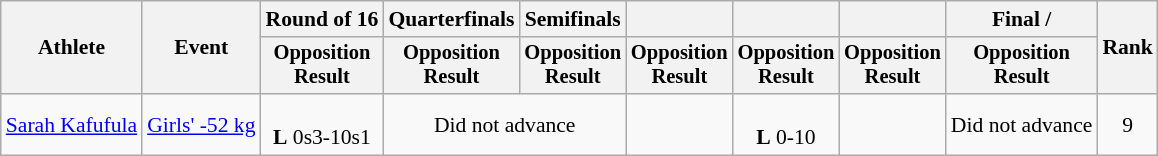<table class="wikitable" style="font-size:90%">
<tr>
<th rowspan="2">Athlete</th>
<th rowspan="2">Event</th>
<th>Round of 16</th>
<th>Quarterfinals</th>
<th>Semifinals</th>
<th></th>
<th></th>
<th></th>
<th>Final / </th>
<th rowspan=2>Rank</th>
</tr>
<tr style="font-size:95%">
<th>Opposition<br>Result</th>
<th>Opposition<br>Result</th>
<th>Opposition<br>Result</th>
<th>Opposition<br>Result</th>
<th>Opposition<br>Result</th>
<th>Opposition<br>Result</th>
<th>Opposition<br>Result</th>
</tr>
<tr align=center>
<td align=left><a href='#'>Sarah Kafufula</a></td>
<td align=left><a href='#'>Girls' -52 kg</a></td>
<td><br><strong>L</strong> 0s3-10s1</td>
<td colspan=2>Did not advance</td>
<td></td>
<td><br><strong>L</strong> 0-10</td>
<td></td>
<td>Did not advance</td>
<td>9</td>
</tr>
</table>
